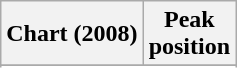<table class="wikitable sortable plainrowheaders" style="text-align:center">
<tr>
<th scope="col">Chart (2008)</th>
<th scope="col">Peak<br>position</th>
</tr>
<tr>
</tr>
<tr>
</tr>
<tr>
</tr>
<tr>
</tr>
<tr>
</tr>
<tr>
</tr>
<tr>
</tr>
</table>
